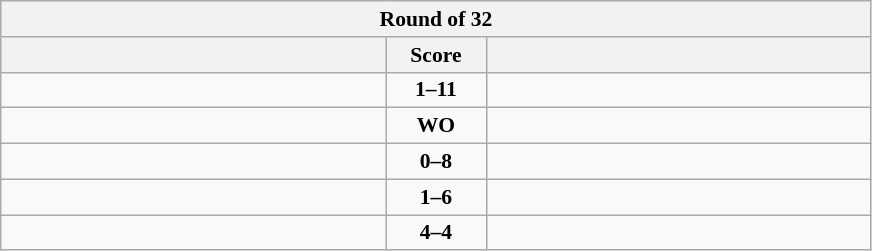<table class="wikitable" style="text-align: center; font-size:90% ">
<tr>
<th colspan=3>Round of 32</th>
</tr>
<tr>
<th align="right" width="250"></th>
<th width="60">Score</th>
<th align="left" width="250"></th>
</tr>
<tr>
<td align=left></td>
<td align=center><strong>1–11</strong></td>
<td align=left><strong></strong></td>
</tr>
<tr>
<td align=left></td>
<td align=center><strong>WO</strong></td>
<td align=left><strong></strong></td>
</tr>
<tr>
<td align=left></td>
<td align=center><strong>0–8</strong></td>
<td align=left><strong></strong></td>
</tr>
<tr>
<td align=left></td>
<td align=center><strong>1–6</strong></td>
<td align=left><strong></strong></td>
</tr>
<tr>
<td align=left><strong></strong></td>
<td align=center><strong>4–4</strong></td>
<td align=left></td>
</tr>
</table>
